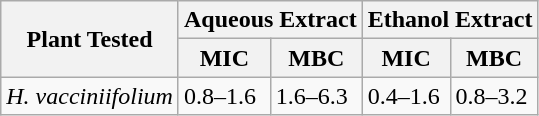<table class="wikitable">
<tr>
<th rowspan="2">Plant Tested</th>
<th colspan="2">Aqueous Extract</th>
<th colspan="2">Ethanol Extract</th>
</tr>
<tr>
<th>MIC</th>
<th>MBC</th>
<th>MIC</th>
<th>MBC</th>
</tr>
<tr>
<td><em>H. vacciniifolium</em></td>
<td>0.8–1.6</td>
<td>1.6–6.3</td>
<td>0.4–1.6</td>
<td>0.8–3.2</td>
</tr>
</table>
